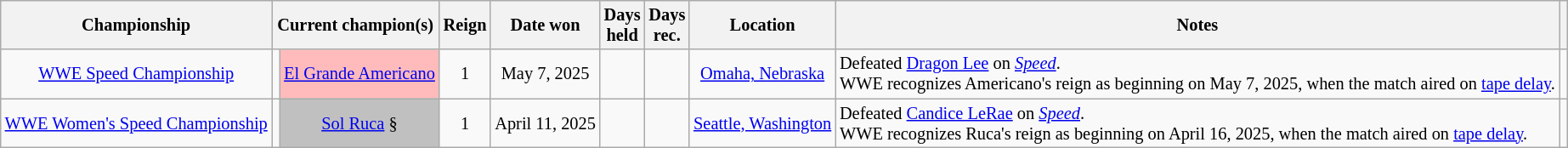<table class="wikitable" style="font-size: 85%;">
<tr>
<th>Championship</th>
<th colspan="2">Current champion(s)</th>
<th>Reign</th>
<th>Date won</th>
<th>Days<br>held</th>
<th>Days<br>rec.</th>
<th>Location</th>
<th>Notes</th>
<th></th>
</tr>
<tr>
<td align=center><a href='#'>WWE Speed Championship</a></td>
<td align=center></td>
<td style="background:#FBB;" align=center><a href='#'>El Grande Americano</a> </td>
<td align=center>1</td>
<td align=center>May 7, 2025</td>
<td align=center></td>
<td align=center></td>
<td align=center><a href='#'>Omaha, Nebraska</a></td>
<td align="left">Defeated <a href='#'>Dragon Lee</a> on <em><a href='#'>Speed</a></em>.<br>WWE recognizes Americano's reign as beginning on May 7, 2025, when the match aired on <a href='#'>tape delay</a>.</td>
<td></td>
</tr>
<tr>
<td align=center><a href='#'>WWE Women's Speed Championship</a></td>
<td align=center></td>
<td style="background:silver;" align=center><a href='#'>Sol Ruca</a> §</td>
<td align=center>1</td>
<td align=center>April 11, 2025</td>
<td align=center></td>
<td align=center></td>
<td align=center><a href='#'>Seattle, Washington</a></td>
<td align="left">Defeated <a href='#'>Candice LeRae</a> on <em><a href='#'>Speed</a></em>.<br>WWE recognizes Ruca's reign as beginning on April 16, 2025, when the match aired on <a href='#'>tape delay</a>.</td>
<td></td>
</tr>
</table>
